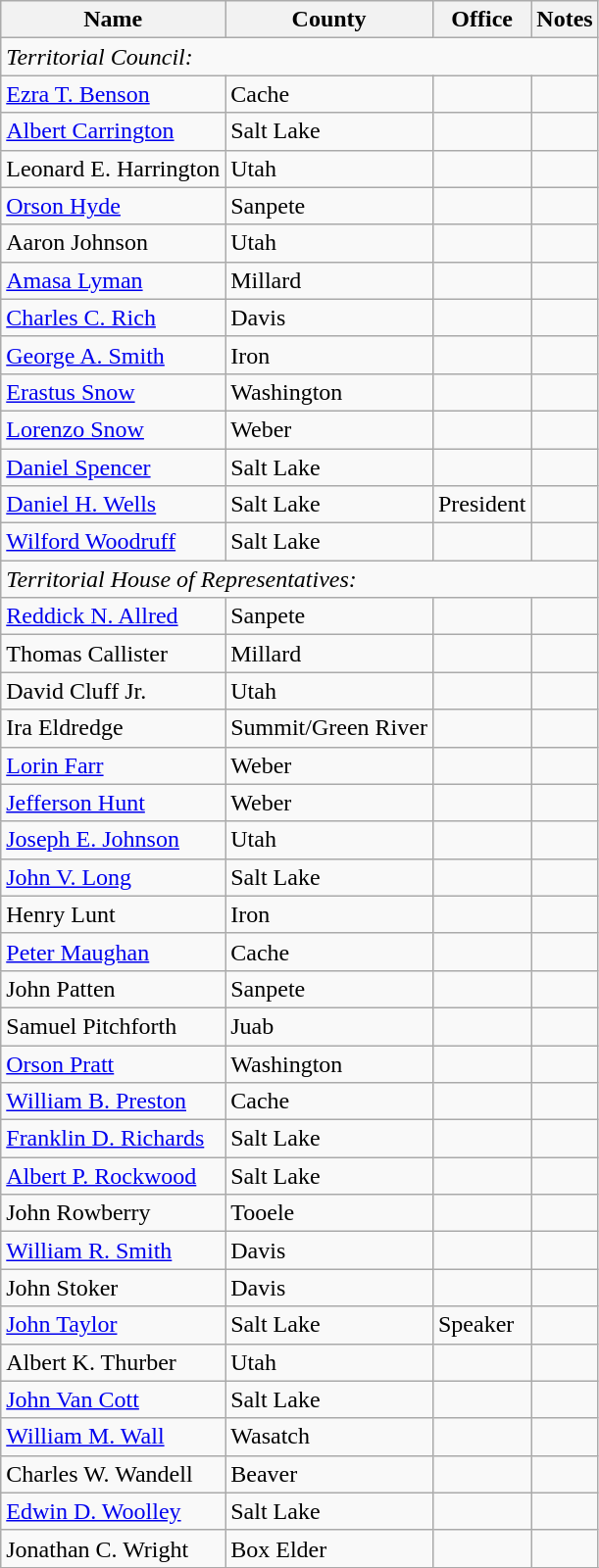<table class="wikitable">
<tr>
<th>Name</th>
<th>County</th>
<th>Office</th>
<th>Notes</th>
</tr>
<tr>
<td colspan=8><em>Territorial Council:</em></td>
</tr>
<tr>
<td><a href='#'>Ezra T. Benson</a></td>
<td>Cache</td>
<td></td>
<td></td>
</tr>
<tr>
<td><a href='#'>Albert Carrington</a></td>
<td>Salt Lake</td>
<td></td>
<td></td>
</tr>
<tr>
<td>Leonard E. Harrington</td>
<td>Utah</td>
<td></td>
<td></td>
</tr>
<tr>
<td><a href='#'>Orson Hyde</a></td>
<td>Sanpete</td>
<td></td>
<td></td>
</tr>
<tr>
<td>Aaron Johnson</td>
<td>Utah</td>
<td></td>
<td></td>
</tr>
<tr>
<td><a href='#'>Amasa Lyman</a></td>
<td>Millard</td>
<td></td>
<td></td>
</tr>
<tr>
<td><a href='#'>Charles C. Rich</a></td>
<td>Davis</td>
<td></td>
<td></td>
</tr>
<tr>
<td><a href='#'>George A. Smith</a></td>
<td>Iron</td>
<td></td>
<td></td>
</tr>
<tr>
<td><a href='#'>Erastus Snow</a></td>
<td>Washington</td>
<td></td>
<td></td>
</tr>
<tr>
<td><a href='#'>Lorenzo Snow</a></td>
<td>Weber</td>
<td></td>
<td></td>
</tr>
<tr>
<td><a href='#'>Daniel Spencer</a></td>
<td>Salt Lake</td>
<td></td>
<td></td>
</tr>
<tr>
<td><a href='#'>Daniel H. Wells</a></td>
<td>Salt Lake</td>
<td>President</td>
<td></td>
</tr>
<tr>
<td><a href='#'>Wilford Woodruff</a></td>
<td>Salt Lake</td>
<td></td>
<td></td>
</tr>
<tr>
<td colspan=8><em>Territorial House of Representatives:</em></td>
</tr>
<tr>
<td><a href='#'>Reddick N. Allred</a></td>
<td>Sanpete</td>
<td></td>
<td></td>
</tr>
<tr>
<td>Thomas Callister</td>
<td>Millard</td>
<td></td>
<td></td>
</tr>
<tr>
<td>David Cluff Jr.</td>
<td>Utah</td>
<td></td>
<td></td>
</tr>
<tr>
<td>Ira Eldredge</td>
<td>Summit/Green River</td>
<td></td>
<td></td>
</tr>
<tr>
<td><a href='#'>Lorin Farr</a></td>
<td>Weber</td>
<td></td>
<td></td>
</tr>
<tr>
<td><a href='#'>Jefferson Hunt</a></td>
<td>Weber</td>
<td></td>
<td></td>
</tr>
<tr>
<td><a href='#'>Joseph E. Johnson</a></td>
<td>Utah</td>
<td></td>
<td></td>
</tr>
<tr>
<td><a href='#'>John V. Long</a></td>
<td>Salt Lake</td>
<td></td>
<td></td>
</tr>
<tr>
<td>Henry Lunt</td>
<td>Iron</td>
<td></td>
<td></td>
</tr>
<tr>
<td><a href='#'>Peter Maughan</a></td>
<td>Cache</td>
<td></td>
<td></td>
</tr>
<tr>
<td>John Patten</td>
<td>Sanpete</td>
<td></td>
<td></td>
</tr>
<tr>
<td>Samuel Pitchforth</td>
<td>Juab</td>
<td></td>
<td></td>
</tr>
<tr>
<td><a href='#'>Orson Pratt</a></td>
<td>Washington</td>
<td></td>
<td></td>
</tr>
<tr>
<td><a href='#'>William B. Preston</a></td>
<td>Cache</td>
<td></td>
<td></td>
</tr>
<tr>
<td><a href='#'>Franklin D. Richards</a></td>
<td>Salt Lake</td>
<td></td>
<td></td>
</tr>
<tr>
<td><a href='#'>Albert P. Rockwood</a></td>
<td>Salt Lake</td>
<td></td>
<td></td>
</tr>
<tr>
<td>John Rowberry</td>
<td>Tooele</td>
<td></td>
<td></td>
</tr>
<tr>
<td><a href='#'>William R. Smith</a></td>
<td>Davis</td>
<td></td>
<td></td>
</tr>
<tr>
<td>John Stoker</td>
<td>Davis</td>
<td></td>
<td></td>
</tr>
<tr>
<td><a href='#'>John Taylor</a></td>
<td>Salt Lake</td>
<td>Speaker</td>
<td></td>
</tr>
<tr>
<td>Albert K. Thurber</td>
<td>Utah</td>
<td></td>
<td></td>
</tr>
<tr>
<td><a href='#'>John Van Cott</a></td>
<td>Salt Lake</td>
<td></td>
<td></td>
</tr>
<tr>
<td><a href='#'>William M. Wall</a></td>
<td>Wasatch</td>
<td></td>
<td></td>
</tr>
<tr>
<td>Charles W. Wandell</td>
<td>Beaver</td>
<td></td>
<td></td>
</tr>
<tr>
<td><a href='#'>Edwin D. Woolley</a></td>
<td>Salt Lake</td>
<td></td>
<td></td>
</tr>
<tr>
<td>Jonathan C. Wright</td>
<td>Box Elder</td>
<td></td>
<td></td>
</tr>
<tr>
</tr>
</table>
